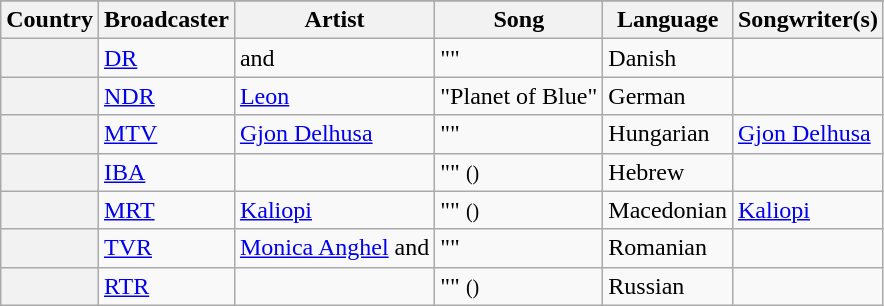<table class="wikitable plainrowheaders">
<tr>
</tr>
<tr>
<th scope="col">Country</th>
<th scope="col">Broadcaster</th>
<th scope="col">Artist</th>
<th scope="col">Song</th>
<th scope="col">Language</th>
<th scope="col">Songwriter(s)</th>
</tr>
<tr>
<th scope="row"></th>
<td><a href='#'>DR</a></td>
<td> and </td>
<td>""</td>
<td>Danish</td>
<td></td>
</tr>
<tr>
<th scope="row"></th>
<td><a href='#'>NDR</a></td>
<td><a href='#'>Leon</a></td>
<td>"Planet of Blue"</td>
<td>German</td>
<td></td>
</tr>
<tr>
<th scope="row"></th>
<td><a href='#'>MTV</a></td>
<td><a href='#'>Gjon Delhusa</a></td>
<td>""</td>
<td>Hungarian</td>
<td><a href='#'>Gjon Delhusa</a></td>
</tr>
<tr>
<th scope="row"></th>
<td><a href='#'>IBA</a></td>
<td></td>
<td>"" <small>()</small></td>
<td>Hebrew</td>
<td></td>
</tr>
<tr>
<th scope="row"></th>
<td><a href='#'>MRT</a></td>
<td><a href='#'>Kaliopi</a></td>
<td>"" <small>()</small></td>
<td>Macedonian</td>
<td><a href='#'>Kaliopi</a></td>
</tr>
<tr>
<th scope="row"></th>
<td><a href='#'>TVR</a></td>
<td><a href='#'>Monica Anghel</a> and </td>
<td>""</td>
<td>Romanian</td>
<td></td>
</tr>
<tr>
<th scope="row"></th>
<td><a href='#'>RTR</a></td>
<td></td>
<td>"" <small>()</small></td>
<td>Russian</td>
<td></td>
</tr>
</table>
